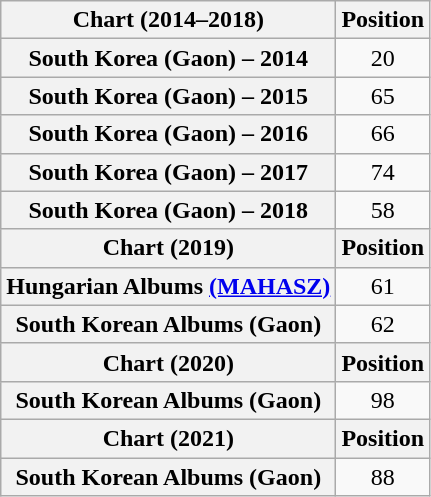<table class="wikitable sortable plainrowheaders" style="text-align:center">
<tr>
<th>Chart (2014–2018)</th>
<th>Position</th>
</tr>
<tr>
<th scope="row">South Korea (Gaon) – 2014</th>
<td>20</td>
</tr>
<tr>
<th scope="row">South Korea (Gaon) – 2015</th>
<td>65</td>
</tr>
<tr>
<th scope="row">South Korea (Gaon) – 2016</th>
<td>66</td>
</tr>
<tr>
<th scope="row">South Korea (Gaon) – 2017</th>
<td>74</td>
</tr>
<tr>
<th scope="row">South Korea (Gaon) – 2018</th>
<td>58</td>
</tr>
<tr>
<th>Chart (2019)</th>
<th>Position</th>
</tr>
<tr>
<th scope="row">Hungarian Albums <a href='#'>(MAHASZ)</a></th>
<td>61</td>
</tr>
<tr>
<th scope="row">South Korean Albums (Gaon)</th>
<td>62</td>
</tr>
<tr>
<th>Chart (2020)</th>
<th>Position</th>
</tr>
<tr>
<th scope="row">South Korean Albums (Gaon)</th>
<td>98</td>
</tr>
<tr>
<th>Chart (2021)</th>
<th colspan="2">Position</th>
</tr>
<tr>
<th scope="row">South Korean Albums (Gaon)</th>
<td>88</td>
</tr>
</table>
